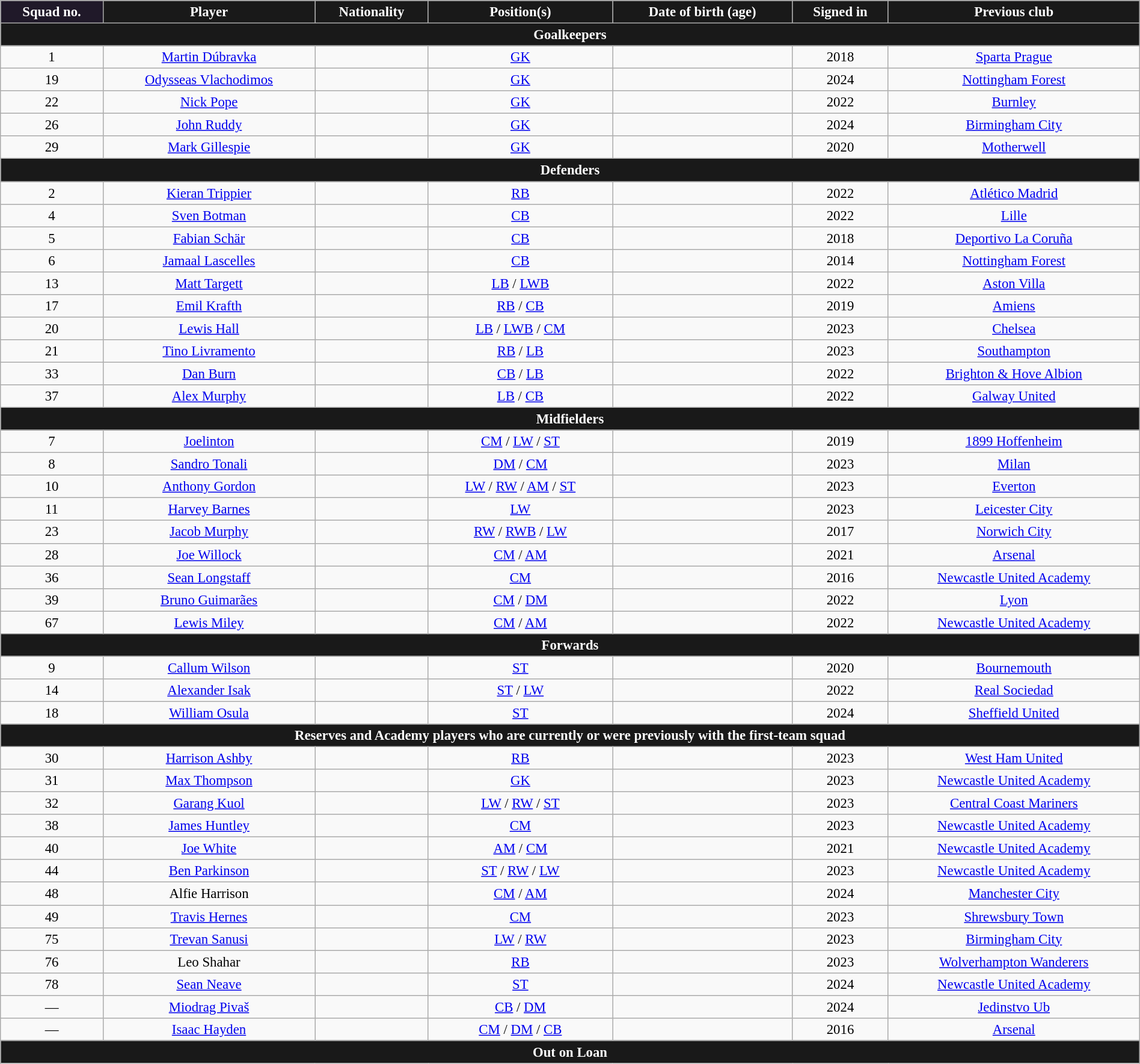<table class="wikitable sortable" style="text-align:center;font-size:95%;width:100%">
<tr>
<th style="background:#201929;color:white;text-align:center">Squad no.</th>
<th style="background:#191919;color:white;text-align:center">Player</th>
<th style="background:#191919;color:white;text-align:center">Nationality</th>
<th style="background:#191919;color:white;text-align:center">Position(s)</th>
<th style="background:#191919;color:white;text-align:center">Date of birth (age)</th>
<th style="background:#191919;color:white;text-align:center">Signed in</th>
<th style="background:#191919;color:white;text-align:center">Previous club</th>
</tr>
<tr>
<th colspan="8" style="background:#191919;color:white;text-align:center">Goalkeepers</th>
</tr>
<tr>
<td>1</td>
<td><a href='#'>Martin Dúbravka</a></td>
<td></td>
<td><a href='#'>GK</a></td>
<td></td>
<td>2018</td>
<td> <a href='#'>Sparta Prague</a></td>
</tr>
<tr>
<td>19</td>
<td><a href='#'>Odysseas Vlachodimos</a></td>
<td></td>
<td><a href='#'>GK</a></td>
<td></td>
<td>2024</td>
<td> <a href='#'>Nottingham Forest</a></td>
</tr>
<tr>
<td>22</td>
<td><a href='#'>Nick Pope</a></td>
<td></td>
<td><a href='#'>GK</a></td>
<td></td>
<td>2022</td>
<td> <a href='#'>Burnley</a></td>
</tr>
<tr>
<td>26</td>
<td><a href='#'>John Ruddy</a></td>
<td></td>
<td><a href='#'>GK</a></td>
<td></td>
<td>2024</td>
<td> <a href='#'>Birmingham City</a></td>
</tr>
<tr>
<td>29</td>
<td><a href='#'>Mark Gillespie</a></td>
<td></td>
<td><a href='#'>GK</a></td>
<td></td>
<td>2020</td>
<td> <a href='#'>Motherwell</a></td>
</tr>
<tr>
<th colspan="8" style="background:#191919;color:white;text-align:center">Defenders</th>
</tr>
<tr>
<td>2</td>
<td><a href='#'>Kieran Trippier</a></td>
<td></td>
<td><a href='#'>RB</a></td>
<td></td>
<td>2022</td>
<td> <a href='#'>Atlético Madrid</a></td>
</tr>
<tr>
<td>4</td>
<td><a href='#'>Sven Botman</a></td>
<td></td>
<td><a href='#'>CB</a></td>
<td></td>
<td>2022</td>
<td> <a href='#'>Lille</a></td>
</tr>
<tr>
<td>5</td>
<td><a href='#'>Fabian Schär</a></td>
<td></td>
<td><a href='#'>CB</a></td>
<td></td>
<td>2018</td>
<td> <a href='#'>Deportivo La Coruña</a></td>
</tr>
<tr>
<td>6</td>
<td><a href='#'>Jamaal Lascelles</a></td>
<td></td>
<td><a href='#'>CB</a></td>
<td></td>
<td>2014</td>
<td> <a href='#'>Nottingham Forest</a></td>
</tr>
<tr>
<td>13</td>
<td><a href='#'>Matt Targett</a></td>
<td></td>
<td><a href='#'>LB</a> / <a href='#'>LWB</a></td>
<td></td>
<td>2022</td>
<td> <a href='#'>Aston Villa</a></td>
</tr>
<tr>
<td>17</td>
<td><a href='#'>Emil Krafth</a></td>
<td></td>
<td><a href='#'>RB</a> / <a href='#'>CB</a></td>
<td></td>
<td>2019</td>
<td> <a href='#'>Amiens</a></td>
</tr>
<tr>
<td>20</td>
<td><a href='#'>Lewis Hall</a></td>
<td></td>
<td><a href='#'>LB</a> / <a href='#'>LWB</a> / <a href='#'>CM</a></td>
<td></td>
<td>2023</td>
<td> <a href='#'>Chelsea</a></td>
</tr>
<tr>
<td>21</td>
<td><a href='#'>Tino Livramento</a></td>
<td></td>
<td><a href='#'>RB</a> / <a href='#'>LB</a></td>
<td></td>
<td>2023</td>
<td> <a href='#'>Southampton</a></td>
</tr>
<tr>
<td>33</td>
<td><a href='#'>Dan Burn</a></td>
<td></td>
<td><a href='#'>CB</a> / <a href='#'>LB</a></td>
<td></td>
<td>2022</td>
<td> <a href='#'>Brighton & Hove Albion</a></td>
</tr>
<tr>
<td>37</td>
<td><a href='#'>Alex Murphy</a></td>
<td></td>
<td><a href='#'>LB</a> / <a href='#'>CB</a></td>
<td></td>
<td>2022</td>
<td> <a href='#'>Galway United</a></td>
</tr>
<tr>
<th colspan="8" style="background:#191919;color:white;text-align:center">Midfielders</th>
</tr>
<tr>
<td>7</td>
<td><a href='#'>Joelinton</a></td>
<td></td>
<td><a href='#'>CM</a> / <a href='#'>LW</a> / <a href='#'>ST</a></td>
<td></td>
<td>2019</td>
<td> <a href='#'>1899 Hoffenheim</a></td>
</tr>
<tr>
<td>8</td>
<td><a href='#'>Sandro Tonali</a></td>
<td></td>
<td><a href='#'>DM</a> / <a href='#'>CM</a></td>
<td></td>
<td>2023</td>
<td> <a href='#'>Milan</a></td>
</tr>
<tr>
<td>10</td>
<td><a href='#'>Anthony Gordon</a></td>
<td></td>
<td><a href='#'>LW</a> / <a href='#'>RW</a> / <a href='#'>AM</a> / <a href='#'>ST</a></td>
<td></td>
<td>2023</td>
<td> <a href='#'>Everton</a></td>
</tr>
<tr>
<td>11</td>
<td><a href='#'>Harvey Barnes</a></td>
<td></td>
<td><a href='#'>LW</a></td>
<td></td>
<td>2023</td>
<td> <a href='#'>Leicester City</a></td>
</tr>
<tr>
<td>23</td>
<td><a href='#'>Jacob Murphy</a></td>
<td></td>
<td><a href='#'>RW</a> / <a href='#'>RWB</a> / <a href='#'>LW</a></td>
<td></td>
<td>2017</td>
<td> <a href='#'>Norwich City</a></td>
</tr>
<tr>
<td>28</td>
<td><a href='#'>Joe Willock</a></td>
<td></td>
<td><a href='#'>CM</a> / <a href='#'>AM</a></td>
<td></td>
<td>2021</td>
<td> <a href='#'>Arsenal</a></td>
</tr>
<tr>
<td>36</td>
<td><a href='#'>Sean Longstaff</a></td>
<td></td>
<td><a href='#'>CM</a></td>
<td></td>
<td>2016</td>
<td> <a href='#'>Newcastle United Academy</a></td>
</tr>
<tr>
<td>39</td>
<td><a href='#'>Bruno Guimarães</a></td>
<td></td>
<td><a href='#'>CM</a> / <a href='#'>DM</a></td>
<td></td>
<td>2022</td>
<td> <a href='#'>Lyon</a></td>
</tr>
<tr>
<td>67</td>
<td><a href='#'>Lewis Miley</a></td>
<td></td>
<td><a href='#'>CM</a> / <a href='#'>AM</a></td>
<td></td>
<td>2022</td>
<td> <a href='#'>Newcastle United Academy</a></td>
</tr>
<tr>
<th colspan="8" style="background:#191919;color:white;text-align:center">Forwards</th>
</tr>
<tr>
<td>9</td>
<td><a href='#'>Callum Wilson</a></td>
<td></td>
<td><a href='#'>ST</a></td>
<td></td>
<td>2020</td>
<td> <a href='#'>Bournemouth</a></td>
</tr>
<tr>
<td>14</td>
<td><a href='#'>Alexander Isak</a></td>
<td></td>
<td><a href='#'>ST</a> / <a href='#'>LW</a></td>
<td></td>
<td>2022</td>
<td> <a href='#'>Real Sociedad</a></td>
</tr>
<tr>
<td>18</td>
<td><a href='#'>William Osula</a></td>
<td></td>
<td><a href='#'>ST</a></td>
<td></td>
<td>2024</td>
<td> <a href='#'>Sheffield United</a></td>
</tr>
<tr>
<th colspan="8" style="background:#191919;color:white;text-align:center">Reserves and Academy players who are currently or were previously with the first-team squad</th>
</tr>
<tr>
<td>30</td>
<td><a href='#'>Harrison Ashby</a></td>
<td></td>
<td><a href='#'>RB</a></td>
<td></td>
<td>2023</td>
<td> <a href='#'>West Ham United</a></td>
</tr>
<tr>
<td>31</td>
<td><a href='#'>Max Thompson</a></td>
<td></td>
<td><a href='#'>GK</a></td>
<td></td>
<td>2023</td>
<td> <a href='#'>Newcastle United Academy</a></td>
</tr>
<tr>
<td>32</td>
<td><a href='#'>Garang Kuol</a></td>
<td></td>
<td><a href='#'>LW</a> / <a href='#'>RW</a> / <a href='#'>ST</a></td>
<td></td>
<td>2023</td>
<td> <a href='#'>Central Coast Mariners</a></td>
</tr>
<tr>
<td>38</td>
<td><a href='#'>James Huntley</a></td>
<td></td>
<td><a href='#'>CM</a></td>
<td></td>
<td>2023</td>
<td> <a href='#'>Newcastle United Academy</a></td>
</tr>
<tr>
<td>40</td>
<td><a href='#'>Joe White</a></td>
<td></td>
<td><a href='#'>AM</a> / <a href='#'>CM</a></td>
<td></td>
<td>2021</td>
<td> <a href='#'>Newcastle United Academy</a></td>
</tr>
<tr>
<td>44</td>
<td><a href='#'>Ben Parkinson</a></td>
<td></td>
<td><a href='#'>ST</a> / <a href='#'>RW</a> / <a href='#'>LW</a></td>
<td></td>
<td>2023</td>
<td> <a href='#'>Newcastle United Academy</a></td>
</tr>
<tr>
<td>48</td>
<td>Alfie Harrison</td>
<td></td>
<td><a href='#'>CM</a> / <a href='#'>AM</a></td>
<td></td>
<td>2024</td>
<td> <a href='#'>Manchester City</a></td>
</tr>
<tr>
<td>49</td>
<td><a href='#'>Travis Hernes</a></td>
<td></td>
<td><a href='#'>CM</a></td>
<td></td>
<td>2023</td>
<td> <a href='#'>Shrewsbury Town</a></td>
</tr>
<tr>
<td>75</td>
<td><a href='#'>Trevan Sanusi</a></td>
<td></td>
<td><a href='#'>LW</a> / <a href='#'>RW</a></td>
<td></td>
<td>2023</td>
<td> <a href='#'>Birmingham City</a></td>
</tr>
<tr>
<td>76</td>
<td>Leo Shahar</td>
<td></td>
<td><a href='#'>RB</a></td>
<td></td>
<td>2023</td>
<td> <a href='#'>Wolverhampton Wanderers</a></td>
</tr>
<tr>
<td>78</td>
<td><a href='#'>Sean Neave</a></td>
<td></td>
<td><a href='#'>ST</a></td>
<td></td>
<td>2024</td>
<td> <a href='#'>Newcastle United Academy</a></td>
</tr>
<tr>
<td>—</td>
<td><a href='#'>Miodrag Pivaš</a></td>
<td></td>
<td><a href='#'>CB</a> / <a href='#'>DM</a></td>
<td></td>
<td>2024</td>
<td> <a href='#'>Jedinstvo Ub</a></td>
</tr>
<tr>
<td>—</td>
<td><a href='#'>Isaac Hayden</a></td>
<td></td>
<td><a href='#'>CM</a> / <a href='#'>DM</a> / <a href='#'>CB</a></td>
<td></td>
<td>2016</td>
<td> <a href='#'>Arsenal</a></td>
</tr>
<tr>
<th colspan="8" style="background:#191919;color:white;text-align:center">Out on Loan</th>
</tr>
</table>
